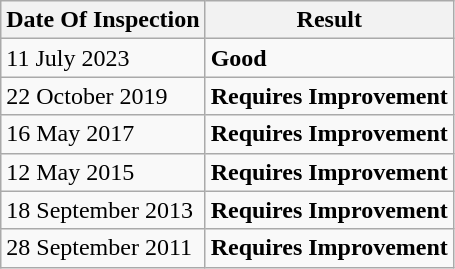<table class="wikitable">
<tr>
<th>Date Of Inspection</th>
<th>Result</th>
</tr>
<tr>
<td>11 July 2023</td>
<td><strong>Good</strong></td>
</tr>
<tr>
<td>22 October 2019</td>
<td><strong>Requires Improvement</strong></td>
</tr>
<tr>
<td>16 May 2017</td>
<td><strong>Requires Improvement</strong></td>
</tr>
<tr>
<td>12 May 2015</td>
<td><strong>Requires Improvement</strong></td>
</tr>
<tr>
<td>18 September 2013</td>
<td><strong>Requires Improvement</strong></td>
</tr>
<tr>
<td>28 September 2011</td>
<td><strong>Requires Improvement</strong></td>
</tr>
</table>
